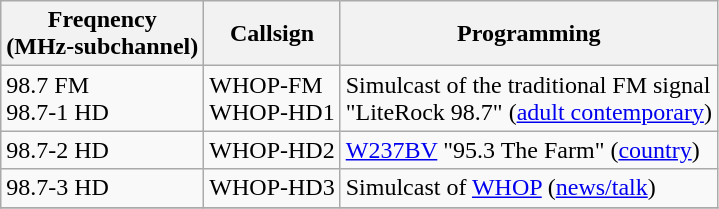<table class="wikitable sortable">
<tr>
<th>Freqnency <br> (MHz-subchannel)</th>
<th>Callsign</th>
<th>Programming</th>
</tr>
<tr>
<td>98.7 FM <br> 98.7-1 HD</td>
<td>WHOP-FM <br> WHOP-HD1</td>
<td>Simulcast of the traditional FM signal <br> "LiteRock 98.7" (<a href='#'>adult contemporary</a>)</td>
</tr>
<tr>
<td>98.7-2 HD</td>
<td>WHOP-HD2</td>
<td><a href='#'>W237BV</a> "95.3 The Farm" (<a href='#'>country</a>)</td>
</tr>
<tr>
<td>98.7-3 HD</td>
<td>WHOP-HD3</td>
<td>Simulcast of <a href='#'>WHOP</a> (<a href='#'>news/talk</a>)</td>
</tr>
<tr>
</tr>
</table>
